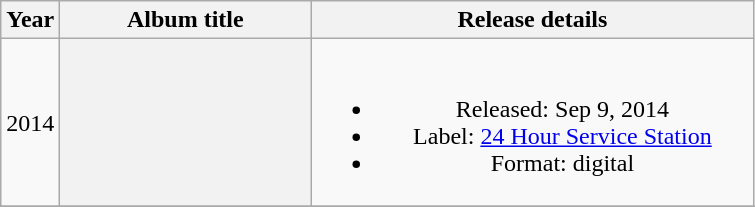<table class="wikitable plainrowheaders" style="text-align:center;">
<tr>
<th>Year</th>
<th scope="col" rowspan="1" style="width:10em;">Album title</th>
<th scope="col" rowspan="1" style="width:18em;">Release details</th>
</tr>
<tr>
<td>2014</td>
<th></th>
<td><br><ul><li>Released: Sep 9, 2014</li><li>Label: <a href='#'>24 Hour Service Station</a></li><li>Format: digital</li></ul></td>
</tr>
<tr>
</tr>
</table>
